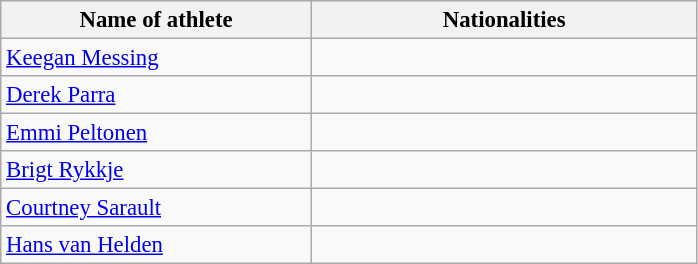<table class="wikitable" style="font-size:95%;">
<tr>
<th width=200>Name of athlete</th>
<th width=250>Nationalities</th>
</tr>
<tr valign=top>
<td><a href='#'>Keegan Messing</a></td>
<td><br></td>
</tr>
<tr valign=top>
<td><a href='#'>Derek Parra</a></td>
<td><br></td>
</tr>
<tr valign=top>
<td><a href='#'>Emmi Peltonen</a></td>
<td><br></td>
</tr>
<tr valign=top>
<td><a href='#'>Brigt Rykkje</a></td>
<td><br></td>
</tr>
<tr valign=top>
<td><a href='#'>Courtney Sarault</a></td>
<td><br></td>
</tr>
<tr valign=top>
<td><a href='#'>Hans van Helden</a></td>
<td><br></td>
</tr>
</table>
